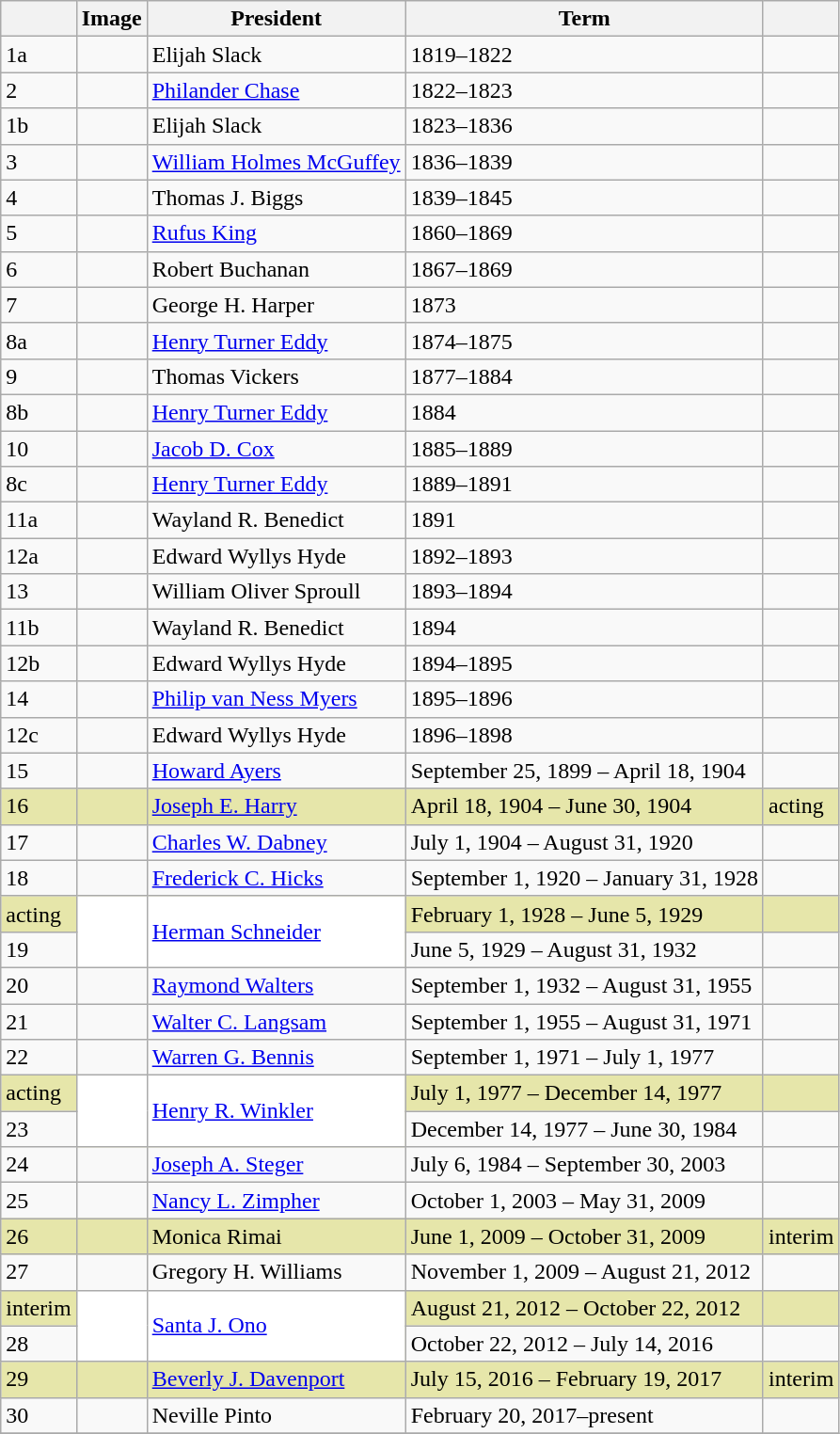<table class="wikitable">
<tr>
<th></th>
<th>Image</th>
<th>President</th>
<th>Term</th>
<th></th>
</tr>
<tr>
<td>1a</td>
<td></td>
<td>Elijah Slack</td>
<td>1819–1822</td>
<td></td>
</tr>
<tr>
<td>2</td>
<td></td>
<td><a href='#'>Philander Chase</a></td>
<td>1822–1823</td>
<td></td>
</tr>
<tr>
<td>1b</td>
<td></td>
<td>Elijah Slack</td>
<td>1823–1836</td>
<td></td>
</tr>
<tr>
<td>3</td>
<td></td>
<td><a href='#'>William Holmes McGuffey</a></td>
<td>1836–1839</td>
<td></td>
</tr>
<tr>
<td>4</td>
<td></td>
<td>Thomas J. Biggs</td>
<td>1839–1845</td>
<td></td>
</tr>
<tr>
<td>5</td>
<td></td>
<td><a href='#'>Rufus King</a></td>
<td>1860–1869</td>
<td></td>
</tr>
<tr>
<td>6</td>
<td></td>
<td>Robert Buchanan</td>
<td>1867–1869</td>
<td></td>
</tr>
<tr>
<td>7</td>
<td></td>
<td>George H. Harper</td>
<td>1873</td>
<td></td>
</tr>
<tr>
<td>8a</td>
<td></td>
<td><a href='#'>Henry Turner Eddy</a></td>
<td>1874–1875</td>
<td></td>
</tr>
<tr>
<td>9</td>
<td></td>
<td>Thomas Vickers</td>
<td>1877–1884</td>
<td></td>
</tr>
<tr>
<td>8b</td>
<td></td>
<td><a href='#'>Henry Turner Eddy</a></td>
<td>1884</td>
<td></td>
</tr>
<tr>
<td>10</td>
<td></td>
<td><a href='#'>Jacob D. Cox</a></td>
<td>1885–1889</td>
<td></td>
</tr>
<tr>
<td>8c</td>
<td></td>
<td><a href='#'>Henry Turner Eddy</a></td>
<td>1889–1891</td>
<td></td>
</tr>
<tr>
<td>11a</td>
<td></td>
<td>Wayland R. Benedict</td>
<td>1891</td>
<td></td>
</tr>
<tr>
<td>12a</td>
<td></td>
<td>Edward Wyllys Hyde</td>
<td>1892–1893</td>
<td></td>
</tr>
<tr>
<td>13</td>
<td></td>
<td>William Oliver Sproull</td>
<td>1893–1894</td>
<td></td>
</tr>
<tr>
<td>11b</td>
<td></td>
<td>Wayland R. Benedict</td>
<td>1894</td>
<td></td>
</tr>
<tr>
<td>12b</td>
<td></td>
<td>Edward Wyllys Hyde</td>
<td>1894–1895</td>
<td></td>
</tr>
<tr>
<td>14</td>
<td></td>
<td><a href='#'>Philip van Ness Myers</a></td>
<td>1895–1896</td>
<td></td>
</tr>
<tr>
<td>12c</td>
<td></td>
<td>Edward Wyllys Hyde</td>
<td>1896–1898</td>
<td></td>
</tr>
<tr>
<td>15</td>
<td></td>
<td><a href='#'>Howard Ayers</a></td>
<td>September 25, 1899 – April 18, 1904</td>
<td></td>
</tr>
<tr bgcolor="#e6e6aa">
<td>16</td>
<td></td>
<td><a href='#'>Joseph E. Harry</a></td>
<td>April 18, 1904 – June 30, 1904</td>
<td>acting</td>
</tr>
<tr>
<td>17</td>
<td></td>
<td><a href='#'>Charles W. Dabney</a></td>
<td>July 1, 1904 – August 31, 1920</td>
<td></td>
</tr>
<tr>
<td>18</td>
<td></td>
<td><a href='#'>Frederick C. Hicks</a></td>
<td>September 1, 1920 – January 31, 1928</td>
<td></td>
</tr>
<tr bgcolor="#e6e6aa">
<td>acting</td>
<td rowspan=2 bgcolor="#ffffff"></td>
<td rowspan=2 bgcolor="#ffffff"><a href='#'>Herman Schneider</a></td>
<td>February 1, 1928 – June 5, 1929</td>
<td></td>
</tr>
<tr>
<td>19</td>
<td>June 5, 1929 – August 31, 1932</td>
<td></td>
</tr>
<tr>
<td>20</td>
<td></td>
<td><a href='#'>Raymond Walters</a></td>
<td>September 1, 1932 – August 31, 1955</td>
<td></td>
</tr>
<tr>
<td>21</td>
<td></td>
<td><a href='#'>Walter C. Langsam</a></td>
<td>September 1, 1955 – August 31, 1971</td>
<td></td>
</tr>
<tr>
<td>22</td>
<td></td>
<td><a href='#'>Warren G. Bennis</a></td>
<td>September 1, 1971 – July 1, 1977</td>
<td></td>
</tr>
<tr bgcolor="#e6e6aa">
<td>acting</td>
<td rowspan=2 bgcolor="#ffffff"></td>
<td rowspan=2 bgcolor="#ffffff"><a href='#'>Henry R. Winkler</a></td>
<td>July 1, 1977 – December 14, 1977</td>
<td></td>
</tr>
<tr>
<td>23</td>
<td>December 14, 1977 – June 30, 1984</td>
<td></td>
</tr>
<tr>
<td>24</td>
<td></td>
<td><a href='#'>Joseph A. Steger</a></td>
<td>July 6, 1984 – September 30, 2003</td>
<td></td>
</tr>
<tr>
<td>25</td>
<td></td>
<td><a href='#'>Nancy L. Zimpher</a></td>
<td>October 1, 2003 – May 31, 2009</td>
<td></td>
</tr>
<tr bgcolor="#e6e6aa">
<td>26</td>
<td></td>
<td>Monica Rimai</td>
<td>June 1, 2009 – October 31, 2009</td>
<td>interim</td>
</tr>
<tr>
<td>27</td>
<td></td>
<td>Gregory H. Williams</td>
<td>November 1, 2009 – August 21, 2012</td>
<td></td>
</tr>
<tr bgcolor="#e6e6aa">
<td>interim</td>
<td rowspan=2 bgcolor="#ffffff"></td>
<td rowspan=2 bgcolor="#ffffff"><a href='#'>Santa J. Ono</a></td>
<td>August 21, 2012 – October 22, 2012</td>
<td></td>
</tr>
<tr>
<td>28</td>
<td>October 22, 2012 – July 14, 2016</td>
<td></td>
</tr>
<tr bgcolor="#e6e6aa">
<td>29</td>
<td></td>
<td><a href='#'>Beverly J. Davenport</a></td>
<td>July 15, 2016 – February 19, 2017</td>
<td>interim</td>
</tr>
<tr>
<td>30</td>
<td></td>
<td>Neville Pinto</td>
<td>February 20, 2017–present</td>
<td></td>
</tr>
<tr>
</tr>
</table>
